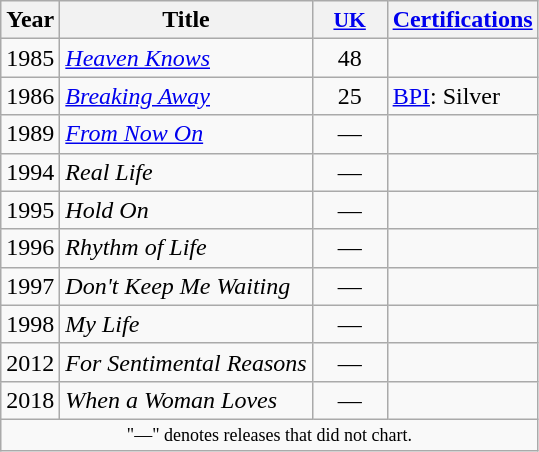<table class="wikitable">
<tr>
<th>Year</th>
<th>Title</th>
<th scope="col" style="width:3em;font-size:90%;"><a href='#'>UK</a><br></th>
<th><a href='#'>Certifications</a></th>
</tr>
<tr>
<td rowspan="1">1985</td>
<td><em><a href='#'>Heaven Knows</a></em></td>
<td align=center>48</td>
<td></td>
</tr>
<tr>
<td rowspan="1">1986</td>
<td><em><a href='#'>Breaking Away</a></em></td>
<td align=center>25</td>
<td><a href='#'>BPI</a>: Silver</td>
</tr>
<tr>
<td rowspan="1">1989</td>
<td><em><a href='#'>From Now On</a></em></td>
<td align=center>—</td>
<td></td>
</tr>
<tr>
<td rowspan="1">1994</td>
<td><em>Real Life</em></td>
<td align=center>—</td>
<td></td>
</tr>
<tr>
<td rowspan="1">1995</td>
<td><em>Hold On</em></td>
<td align=center>—</td>
<td></td>
</tr>
<tr>
<td rowspan="1">1996</td>
<td><em>Rhythm of Life</em></td>
<td align=center>—</td>
<td></td>
</tr>
<tr>
<td rowspan="1">1997</td>
<td><em>Don't Keep Me Waiting</em></td>
<td align=center>―</td>
<td></td>
</tr>
<tr>
<td rowspan="1">1998</td>
<td><em>My Life</em></td>
<td align=center>―</td>
<td></td>
</tr>
<tr>
<td rowspan="1">2012</td>
<td><em>For Sentimental Reasons</em></td>
<td align=center>―</td>
<td></td>
</tr>
<tr>
<td rowspan="1">2018</td>
<td><em>When a Woman Loves</em></td>
<td align=center>―</td>
<td></td>
</tr>
<tr>
<td colspan="6" style="text-align:center; font-size:9pt;">"—" denotes releases that did not chart.</td>
</tr>
</table>
